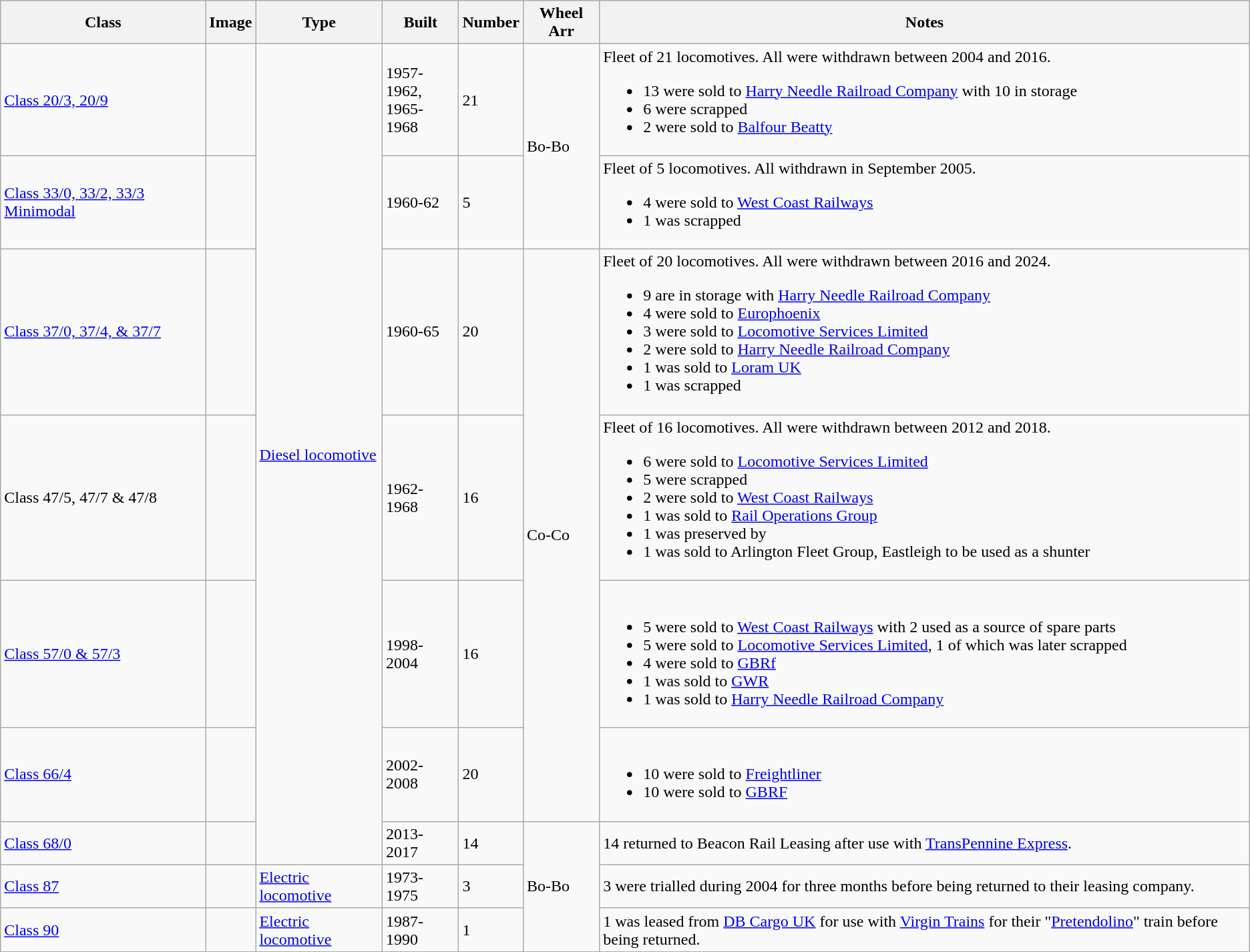<table class="wikitable">
<tr>
<th>Class</th>
<th>Image</th>
<th>Type</th>
<th>Built</th>
<th>Number</th>
<th>Wheel Arr</th>
<th>Notes</th>
</tr>
<tr>
<td><a href='#'>Class 20/3, 20/9</a></td>
<td></td>
<td rowspan="7"><a href='#'>Diesel locomotive</a></td>
<td>1957-1962,<br>1965-1968</td>
<td>21</td>
<td rowspan="2">Bo-Bo</td>
<td>Fleet of 21 locomotives. All were withdrawn between 2004 and 2016.<br><ul><li>13 were sold to <a href='#'>Harry Needle Railroad Company</a> with 10 in storage</li><li>6 were scrapped</li><li>2 were sold to <a href='#'>Balfour Beatty</a></li></ul></td>
</tr>
<tr>
<td><a href='#'>Class 33/0, 33/2, 33/3 Minimodal</a></td>
<td></td>
<td>1960-62</td>
<td>5</td>
<td>Fleet of 5 locomotives. All withdrawn in September 2005.<br><ul><li>4 were sold to <a href='#'>West Coast Railways</a></li><li>1 was scrapped</li></ul></td>
</tr>
<tr>
<td><a href='#'>Class 37/0, 37/4, & 37/7</a></td>
<td></td>
<td>1960-65</td>
<td>20</td>
<td rowspan="4">Co-Co</td>
<td>Fleet of 20 locomotives. All were withdrawn between 2016 and 2024.<br><ul><li>9 are in storage with <a href='#'>Harry Needle Railroad Company</a></li><li>4 were sold to <a href='#'>Europhoenix</a></li><li>3 were sold to <a href='#'>Locomotive Services Limited</a></li><li>2 were sold to <a href='#'>Harry Needle Railroad Company</a></li><li>1 was sold to <a href='#'>Loram UK</a></li><li>1 was scrapped</li></ul></td>
</tr>
<tr>
<td>Class 47/5, 47/7 & 47/8</td>
<td></td>
<td>1962-1968</td>
<td>16</td>
<td>Fleet of 16 locomotives. All were withdrawn between 2012 and 2018.<br><ul><li>6 were sold to <a href='#'>Locomotive Services Limited</a></li><li>5 were scrapped</li><li>2 were sold to <a href='#'>West Coast Railways</a></li><li>1 was sold to <a href='#'>Rail Operations Group</a></li><li>1 was preserved by </li><li>1 was sold to Arlington Fleet Group, Eastleigh to be used as a shunter</li></ul></td>
</tr>
<tr>
<td><a href='#'>Class 57/0 & 57/3</a></td>
<td></td>
<td>1998-2004</td>
<td>16</td>
<td><br><ul><li>5 were sold to <a href='#'>West Coast Railways</a> with 2 used as a source of spare parts</li><li>5 were sold to <a href='#'>Locomotive Services Limited</a>, 1 of which was later scrapped</li><li>4 were sold to <a href='#'>GBRf</a></li><li>1 was sold to <a href='#'>GWR</a></li><li>1 was sold to <a href='#'>Harry Needle Railroad Company</a></li></ul></td>
</tr>
<tr>
<td><a href='#'>Class 66/4</a></td>
<td></td>
<td>2002-2008</td>
<td>20</td>
<td><br><ul><li>10 were sold to <a href='#'>Freightliner</a></li><li>10 were sold to <a href='#'>GBRF</a></li></ul></td>
</tr>
<tr>
<td><a href='#'>Class 68/0</a></td>
<td></td>
<td>2013-2017</td>
<td>14</td>
<td rowspan="3">Bo-Bo</td>
<td>14 returned to Beacon Rail Leasing after use with <a href='#'>TransPennine Express</a>.</td>
</tr>
<tr>
<td><a href='#'>Class 87</a></td>
<td></td>
<td><a href='#'>Electric locomotive</a></td>
<td>1973-1975</td>
<td>3</td>
<td>3 were trialled during 2004 for three months before being returned to their leasing company.</td>
</tr>
<tr>
<td><a href='#'>Class 90</a></td>
<td></td>
<td><a href='#'>Electric locomotive</a></td>
<td>1987-1990</td>
<td>1</td>
<td>1 was leased from <a href='#'>DB Cargo UK</a> for use with <a href='#'>Virgin Trains</a> for their "<a href='#'>Pretendolino</a>" train before being returned.</td>
</tr>
</table>
